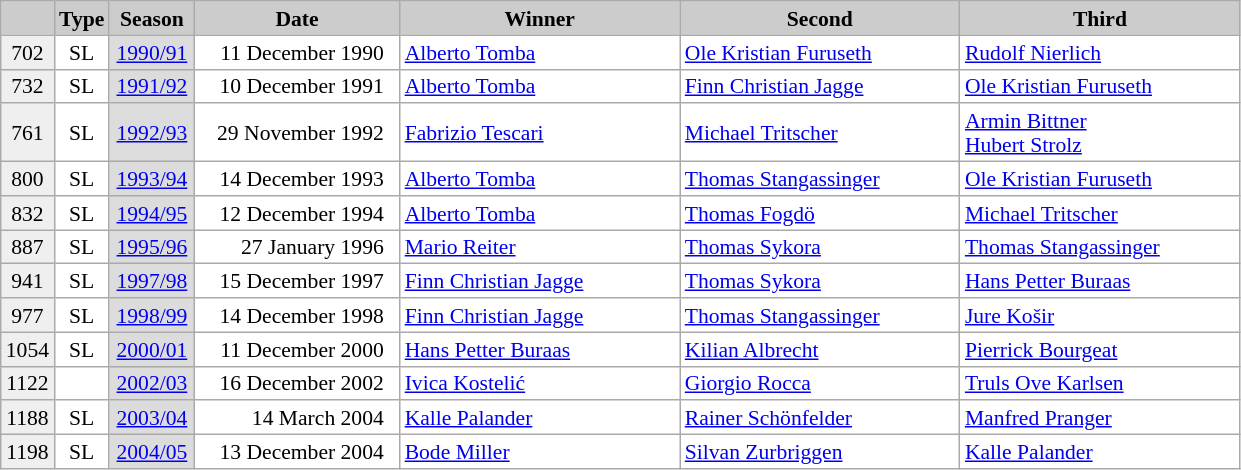<table class="wikitable" style="background:#fff; font-size:90%; line-height:16px; border:grey solid 1px; border-collapse:collapse;">
<tr>
<th style="background-color: #ccc;" width="23"></th>
<th style="background-color: #ccc;" width="30">Type</th>
<th style="background-color: #ccc;" width="50">Season</th>
<th style="background:#ccc;" width="130">Date</th>
<th style="background:#ccc;" width="180">Winner</th>
<th style="background:#ccc;" width="180">Second</th>
<th style="background:#ccc;" width="180">Third</th>
</tr>
<tr>
<td align=center bgcolor="#EFEFEF">702</td>
<td align=center>SL</td>
<td bgcolor=gainsboro align=center><a href='#'>1990/91</a></td>
<td align=right>11 December 1990  </td>
<td> <a href='#'>Alberto Tomba</a></td>
<td> <a href='#'>Ole Kristian Furuseth</a></td>
<td> <a href='#'>Rudolf Nierlich</a></td>
</tr>
<tr>
<td align=center bgcolor="#EFEFEF">732</td>
<td align=center>SL</td>
<td bgcolor=gainsboro align=center><a href='#'>1991/92</a></td>
<td align=right>10 December 1991  </td>
<td> <a href='#'>Alberto Tomba</a></td>
<td> <a href='#'>Finn Christian Jagge</a></td>
<td> <a href='#'>Ole Kristian Furuseth</a></td>
</tr>
<tr>
<td align=center bgcolor="#EFEFEF">761</td>
<td align=center>SL</td>
<td bgcolor=gainsboro align=center><a href='#'>1992/93</a></td>
<td align=right>29 November 1992  </td>
<td> <a href='#'>Fabrizio Tescari</a></td>
<td> <a href='#'>Michael Tritscher</a></td>
<td> <a href='#'>Armin Bittner</a><br> <a href='#'>Hubert Strolz</a></td>
</tr>
<tr>
<td align=center bgcolor="#EFEFEF">800</td>
<td align=center>SL</td>
<td bgcolor=gainsboro align=center><a href='#'>1993/94</a></td>
<td align=right>14 December 1993  </td>
<td> <a href='#'>Alberto Tomba</a></td>
<td> <a href='#'>Thomas Stangassinger</a></td>
<td> <a href='#'>Ole Kristian Furuseth</a></td>
</tr>
<tr>
<td align=center bgcolor="#EFEFEF">832</td>
<td align=center>SL</td>
<td bgcolor=gainsboro align=center><a href='#'>1994/95</a></td>
<td align=right>12 December 1994  </td>
<td> <a href='#'>Alberto Tomba</a></td>
<td> <a href='#'>Thomas Fogdö</a></td>
<td> <a href='#'>Michael Tritscher</a></td>
</tr>
<tr>
<td align=center bgcolor="#EFEFEF">887</td>
<td align=center>SL</td>
<td bgcolor=gainsboro align=center><a href='#'>1995/96</a></td>
<td align=right>27 January 1996  </td>
<td> <a href='#'>Mario Reiter</a></td>
<td> <a href='#'>Thomas Sykora</a></td>
<td> <a href='#'>Thomas Stangassinger</a></td>
</tr>
<tr>
<td align=center bgcolor="#EFEFEF">941</td>
<td align=center>SL</td>
<td bgcolor=gainsboro align=center><a href='#'>1997/98</a></td>
<td align=right>15 December 1997  </td>
<td> <a href='#'>Finn Christian Jagge</a></td>
<td> <a href='#'>Thomas Sykora</a></td>
<td> <a href='#'>Hans Petter Buraas</a></td>
</tr>
<tr>
<td align=center bgcolor="#EFEFEF">977</td>
<td align=center>SL</td>
<td bgcolor=gainsboro align=center><a href='#'>1998/99</a></td>
<td align=right>14 December 1998  </td>
<td> <a href='#'>Finn Christian Jagge</a></td>
<td> <a href='#'>Thomas Stangassinger</a></td>
<td> <a href='#'>Jure Košir</a></td>
</tr>
<tr>
<td align=center bgcolor="#EFEFEF">1054</td>
<td align=center>SL</td>
<td bgcolor=gainsboro align=center><a href='#'>2000/01</a></td>
<td align=right>11 December 2000  </td>
<td> <a href='#'>Hans Petter Buraas</a></td>
<td> <a href='#'>Kilian Albrecht</a></td>
<td> <a href='#'>Pierrick Bourgeat</a></td>
</tr>
<tr>
<td align=center bgcolor="#EFEFEF">1122</td>
<td align=center></td>
<td bgcolor=gainsboro align=center><a href='#'>2002/03</a></td>
<td align=right>16 December 2002  </td>
<td> <a href='#'>Ivica Kostelić</a></td>
<td> <a href='#'>Giorgio Rocca</a></td>
<td> <a href='#'>Truls Ove Karlsen</a></td>
</tr>
<tr>
<td align=center bgcolor="#EFEFEF">1188</td>
<td align=center>SL</td>
<td bgcolor=gainsboro align=center><a href='#'>2003/04</a></td>
<td align=right>14 March 2004  </td>
<td> <a href='#'>Kalle Palander</a></td>
<td> <a href='#'>Rainer Schönfelder</a></td>
<td> <a href='#'>Manfred Pranger</a></td>
</tr>
<tr>
<td align=center bgcolor="#EFEFEF">1198</td>
<td align=center>SL</td>
<td bgcolor=gainsboro align=center><a href='#'>2004/05</a></td>
<td align=right>13 December 2004  </td>
<td> <a href='#'>Bode Miller</a></td>
<td> <a href='#'>Silvan Zurbriggen</a></td>
<td> <a href='#'>Kalle Palander</a></td>
</tr>
</table>
